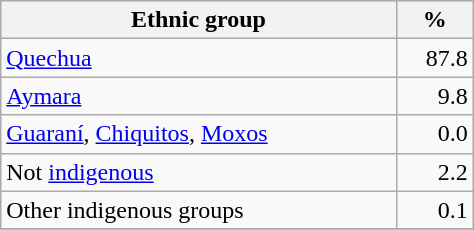<table class="wikitable" border="1" style="width:25%;" border="1">
<tr bgcolor=#EFEFEF>
<th><strong>Ethnic group</strong></th>
<th><strong>%</strong></th>
</tr>
<tr>
<td><a href='#'>Quechua</a></td>
<td align="right">87.8</td>
</tr>
<tr>
<td><a href='#'>Aymara</a></td>
<td align="right">9.8</td>
</tr>
<tr>
<td><a href='#'>Guaraní</a>, <a href='#'>Chiquitos</a>, <a href='#'>Moxos</a></td>
<td align="right">0.0</td>
</tr>
<tr>
<td>Not <a href='#'>indigenous</a></td>
<td align="right">2.2</td>
</tr>
<tr>
<td>Other indigenous groups</td>
<td align="right">0.1</td>
</tr>
<tr>
</tr>
</table>
